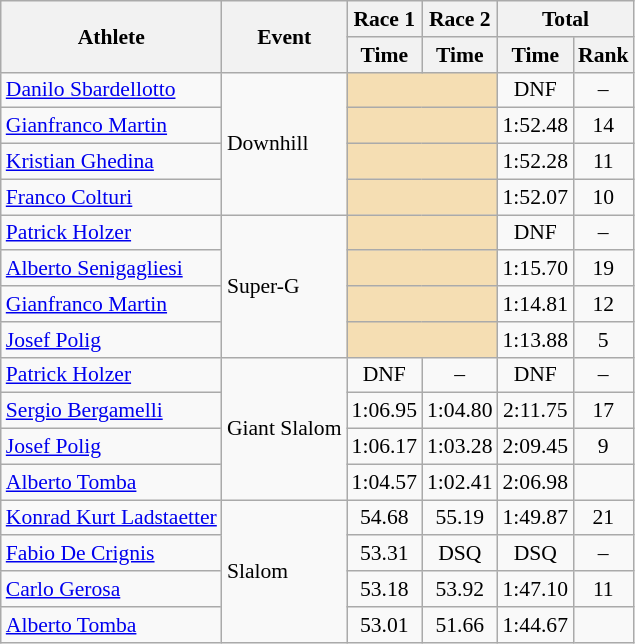<table class="wikitable" style="font-size:90%">
<tr>
<th rowspan="2">Athlete</th>
<th rowspan="2">Event</th>
<th>Race 1</th>
<th>Race 2</th>
<th colspan="2">Total</th>
</tr>
<tr>
<th>Time</th>
<th>Time</th>
<th>Time</th>
<th>Rank</th>
</tr>
<tr>
<td><a href='#'>Danilo Sbardellotto</a></td>
<td rowspan="4">Downhill</td>
<td colspan="2" bgcolor="wheat"></td>
<td align="center">DNF</td>
<td align="center">–</td>
</tr>
<tr>
<td><a href='#'>Gianfranco Martin</a></td>
<td colspan="2" bgcolor="wheat"></td>
<td align="center">1:52.48</td>
<td align="center">14</td>
</tr>
<tr>
<td><a href='#'>Kristian Ghedina</a></td>
<td colspan="2" bgcolor="wheat"></td>
<td align="center">1:52.28</td>
<td align="center">11</td>
</tr>
<tr>
<td><a href='#'>Franco Colturi</a></td>
<td colspan="2" bgcolor="wheat"></td>
<td align="center">1:52.07</td>
<td align="center">10</td>
</tr>
<tr>
<td><a href='#'>Patrick Holzer</a></td>
<td rowspan="4">Super-G</td>
<td colspan="2" bgcolor="wheat"></td>
<td align="center">DNF</td>
<td align="center">–</td>
</tr>
<tr>
<td><a href='#'>Alberto Senigagliesi</a></td>
<td colspan="2" bgcolor="wheat"></td>
<td align="center">1:15.70</td>
<td align="center">19</td>
</tr>
<tr>
<td><a href='#'>Gianfranco Martin</a></td>
<td colspan="2" bgcolor="wheat"></td>
<td align="center">1:14.81</td>
<td align="center">12</td>
</tr>
<tr>
<td><a href='#'>Josef Polig</a></td>
<td colspan="2" bgcolor="wheat"></td>
<td align="center">1:13.88</td>
<td align="center">5</td>
</tr>
<tr>
<td><a href='#'>Patrick Holzer</a></td>
<td rowspan="4">Giant Slalom</td>
<td align="center">DNF</td>
<td align="center">–</td>
<td align="center">DNF</td>
<td align="center">–</td>
</tr>
<tr>
<td><a href='#'>Sergio Bergamelli</a></td>
<td align="center">1:06.95</td>
<td align="center">1:04.80</td>
<td align="center">2:11.75</td>
<td align="center">17</td>
</tr>
<tr>
<td><a href='#'>Josef Polig</a></td>
<td align="center">1:06.17</td>
<td align="center">1:03.28</td>
<td align="center">2:09.45</td>
<td align="center">9</td>
</tr>
<tr>
<td><a href='#'>Alberto Tomba</a></td>
<td align="center">1:04.57</td>
<td align="center">1:02.41</td>
<td align="center">2:06.98</td>
<td align="center"></td>
</tr>
<tr>
<td><a href='#'>Konrad Kurt Ladstaetter</a></td>
<td rowspan="4">Slalom</td>
<td align="center">54.68</td>
<td align="center">55.19</td>
<td align="center">1:49.87</td>
<td align="center">21</td>
</tr>
<tr>
<td><a href='#'>Fabio De Crignis</a></td>
<td align="center">53.31</td>
<td align="center">DSQ</td>
<td align="center">DSQ</td>
<td align="center">–</td>
</tr>
<tr>
<td><a href='#'>Carlo Gerosa</a></td>
<td align="center">53.18</td>
<td align="center">53.92</td>
<td align="center">1:47.10</td>
<td align="center">11</td>
</tr>
<tr>
<td><a href='#'>Alberto Tomba</a></td>
<td align="center">53.01</td>
<td align="center">51.66</td>
<td align="center">1:44.67</td>
<td align="center"></td>
</tr>
</table>
